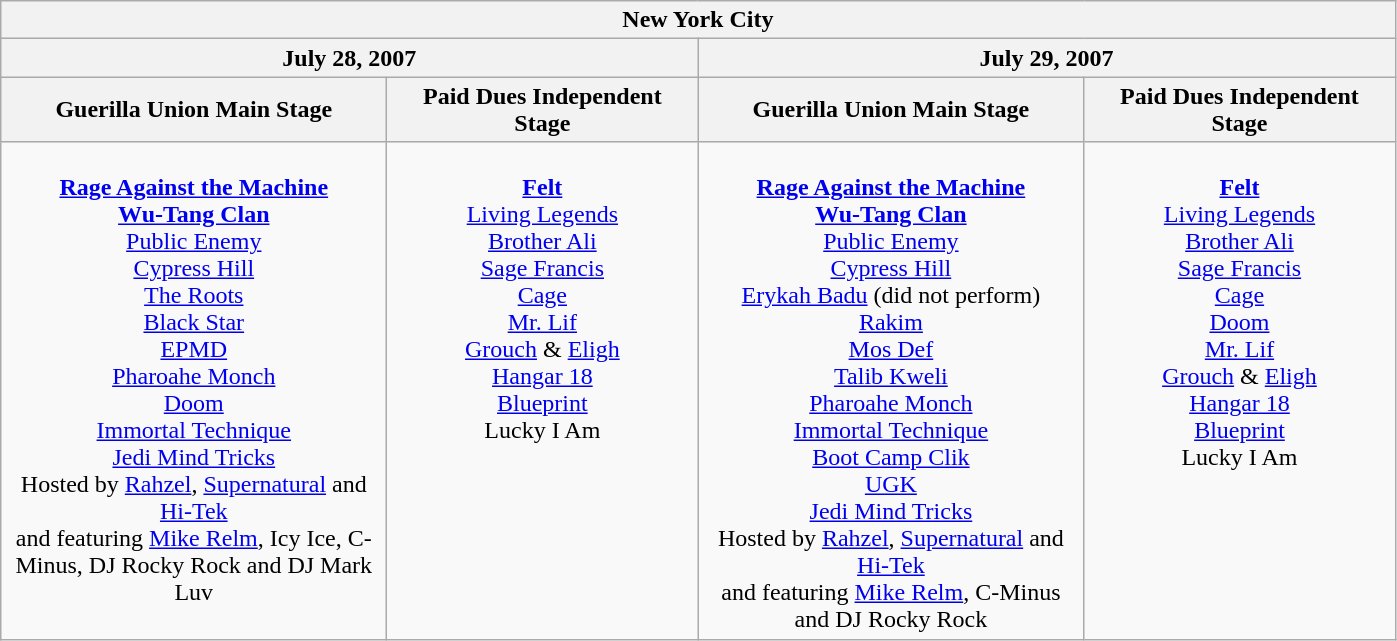<table class="wikitable">
<tr>
<th colspan="4">New York City</th>
</tr>
<tr>
<th colspan="2">July 28, 2007</th>
<th colspan="2">July 29, 2007</th>
</tr>
<tr>
<th>Guerilla Union Main Stage</th>
<th>Paid Dues Independent Stage</th>
<th>Guerilla Union Main Stage</th>
<th>Paid Dues Independent Stage</th>
</tr>
<tr>
<td valign="top" align="center" width=250><br><strong><a href='#'>Rage Against the Machine</a></strong>
<br><strong><a href='#'>Wu-Tang Clan</a></strong>
<br><a href='#'>Public Enemy</a>
<br><a href='#'>Cypress Hill</a>
<br><a href='#'>The Roots</a>
<br><a href='#'>Black Star</a>
<br><a href='#'>EPMD</a>
<br><a href='#'>Pharoahe Monch</a>
<br><a href='#'>Doom</a>
<br><a href='#'>Immortal Technique</a>
<br><a href='#'>Jedi Mind Tricks</a><br>Hosted by <a href='#'>Rahzel</a>, <a href='#'>Supernatural</a> and <a href='#'>Hi-Tek</a>
<br>and featuring <a href='#'>Mike Relm</a>, Icy Ice, C-Minus, DJ Rocky Rock and DJ Mark Luv</td>
<td valign="top" align="center" width=200><br><strong><a href='#'>Felt</a></strong>
<br><a href='#'>Living Legends</a>
<br><a href='#'>Brother Ali</a>
<br><a href='#'>Sage Francis</a>
<br><a href='#'>Cage</a>
<br><a href='#'>Mr. Lif</a>
<br><a href='#'>Grouch</a> & <a href='#'>Eligh</a>
<br><a href='#'>Hangar 18</a>
<br><a href='#'>Blueprint</a>
<br>Lucky I Am</td>
<td valign="top" align="center" width=250><br><strong><a href='#'>Rage Against the Machine</a></strong>
<br><strong><a href='#'>Wu-Tang Clan</a></strong>
<br><a href='#'>Public Enemy</a>
<br><a href='#'>Cypress Hill</a>
<br><a href='#'>Erykah Badu</a> (did not perform)
<br><a href='#'>Rakim</a>
<br><a href='#'>Mos Def</a>
<br><a href='#'>Talib Kweli</a>
<br><a href='#'>Pharoahe Monch</a>
<br><a href='#'>Immortal Technique</a>
<br><a href='#'>Boot Camp Clik</a>
<br><a href='#'>UGK</a>
<br><a href='#'>Jedi Mind Tricks</a><br>Hosted by <a href='#'>Rahzel</a>, <a href='#'>Supernatural</a> and <a href='#'>Hi-Tek</a>
<br>and featuring <a href='#'>Mike Relm</a>, C-Minus and DJ Rocky Rock</td>
<td valign="top" align="center" width=200><br><strong><a href='#'>Felt</a></strong>
<br><a href='#'>Living Legends</a>
<br><a href='#'>Brother Ali</a>
<br><a href='#'>Sage Francis</a>
<br><a href='#'>Cage</a>
<br><a href='#'>Doom</a>
<br><a href='#'>Mr. Lif</a>
<br><a href='#'>Grouch</a> & <a href='#'>Eligh</a>
<br><a href='#'>Hangar 18</a>
<br><a href='#'>Blueprint</a>
<br>Lucky I Am</td>
</tr>
</table>
